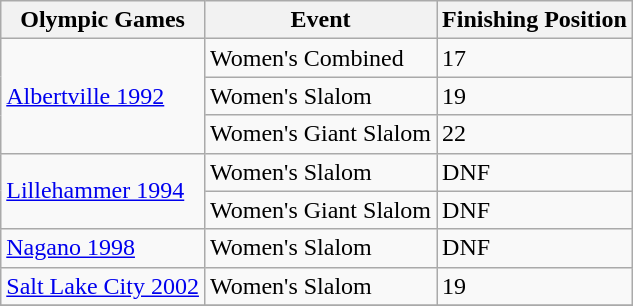<table class="wikitable">
<tr>
<th>Olympic Games</th>
<th>Event</th>
<th>Finishing Position</th>
</tr>
<tr>
<td rowspan=3><a href='#'>Albertville 1992</a></td>
<td>Women's Combined</td>
<td>17</td>
</tr>
<tr>
<td>Women's Slalom</td>
<td>19</td>
</tr>
<tr>
<td>Women's Giant Slalom</td>
<td>22</td>
</tr>
<tr>
<td rowspan=2><a href='#'>Lillehammer 1994</a></td>
<td>Women's Slalom</td>
<td>DNF</td>
</tr>
<tr>
<td>Women's Giant Slalom</td>
<td>DNF</td>
</tr>
<tr>
<td><a href='#'>Nagano 1998</a></td>
<td>Women's Slalom</td>
<td>DNF</td>
</tr>
<tr>
<td><a href='#'>Salt Lake City 2002</a></td>
<td>Women's Slalom</td>
<td>19</td>
</tr>
<tr>
</tr>
</table>
